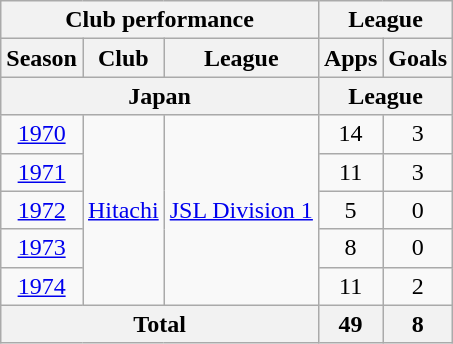<table class="wikitable" style="text-align:center;">
<tr>
<th colspan=3>Club performance</th>
<th colspan=2>League</th>
</tr>
<tr>
<th>Season</th>
<th>Club</th>
<th>League</th>
<th>Apps</th>
<th>Goals</th>
</tr>
<tr>
<th colspan=3>Japan</th>
<th colspan=2>League</th>
</tr>
<tr>
<td><a href='#'>1970</a></td>
<td rowspan="5"><a href='#'>Hitachi</a></td>
<td rowspan="5"><a href='#'>JSL Division 1</a></td>
<td>14</td>
<td>3</td>
</tr>
<tr>
<td><a href='#'>1971</a></td>
<td>11</td>
<td>3</td>
</tr>
<tr>
<td><a href='#'>1972</a></td>
<td>5</td>
<td>0</td>
</tr>
<tr>
<td><a href='#'>1973</a></td>
<td>8</td>
<td>0</td>
</tr>
<tr>
<td><a href='#'>1974</a></td>
<td>11</td>
<td>2</td>
</tr>
<tr>
<th colspan=3>Total</th>
<th>49</th>
<th>8</th>
</tr>
</table>
